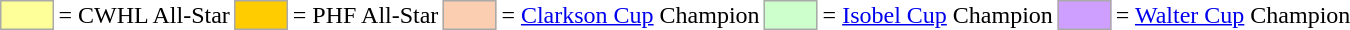<table>
<tr>
<td style="background-color:#FFFF99; border:1px solid #aaaaaa; width:2em;"></td>
<td>= CWHL All-Star</td>
<td style="background-color:#FFCC00; border:1px solid #aaaaaa; width:2em;"></td>
<td>= PHF All-Star</td>
<td style="background-color:#FBCEB1; border:1px solid #aaaaaa; width:2em;"></td>
<td>= <a href='#'>Clarkson Cup</a> Champion</td>
<td style="background-color:#CCFFCC; border:1px solid #aaaaaa; width:2em;"></td>
<td>= <a href='#'>Isobel Cup</a> Champion</td>
<td style="background-color:#CF9FFF; border:1px solid #aaa; width:2em;"></td>
<td>= <a href='#'>Walter Cup</a> Champion</td>
</tr>
</table>
